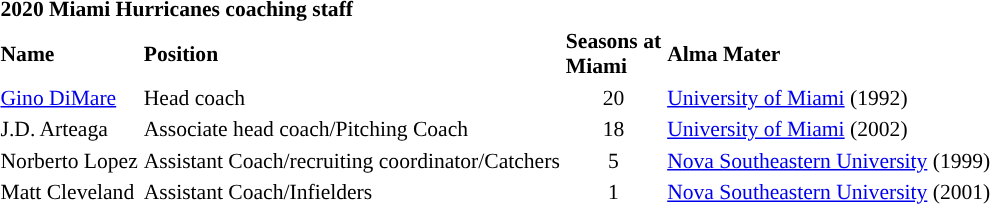<table class="toccolours" style="text-align: left; font-size:90%;">
<tr>
<th colspan="9">2020 Miami Hurricanes coaching staff</th>
</tr>
<tr>
<th>Name</th>
<th>Position</th>
<th>Seasons at<br>Miami</th>
<th>Alma Mater</th>
</tr>
<tr>
<td><a href='#'>Gino DiMare</a></td>
<td>Head coach</td>
<td align=center>20</td>
<td><a href='#'>University of Miami</a> (1992)</td>
</tr>
<tr>
<td>J.D. Arteaga</td>
<td>Associate head coach/Pitching Coach</td>
<td align=center>18</td>
<td><a href='#'>University of Miami</a> (2002)</td>
</tr>
<tr>
<td>Norberto Lopez</td>
<td>Assistant Coach/recruiting coordinator/Catchers</td>
<td align=center>5</td>
<td><a href='#'>Nova Southeastern University</a> (1999)</td>
</tr>
<tr>
<td>Matt Cleveland</td>
<td>Assistant Coach/Infielders</td>
<td align=center>1</td>
<td><a href='#'>Nova Southeastern University</a> (2001)</td>
</tr>
</table>
